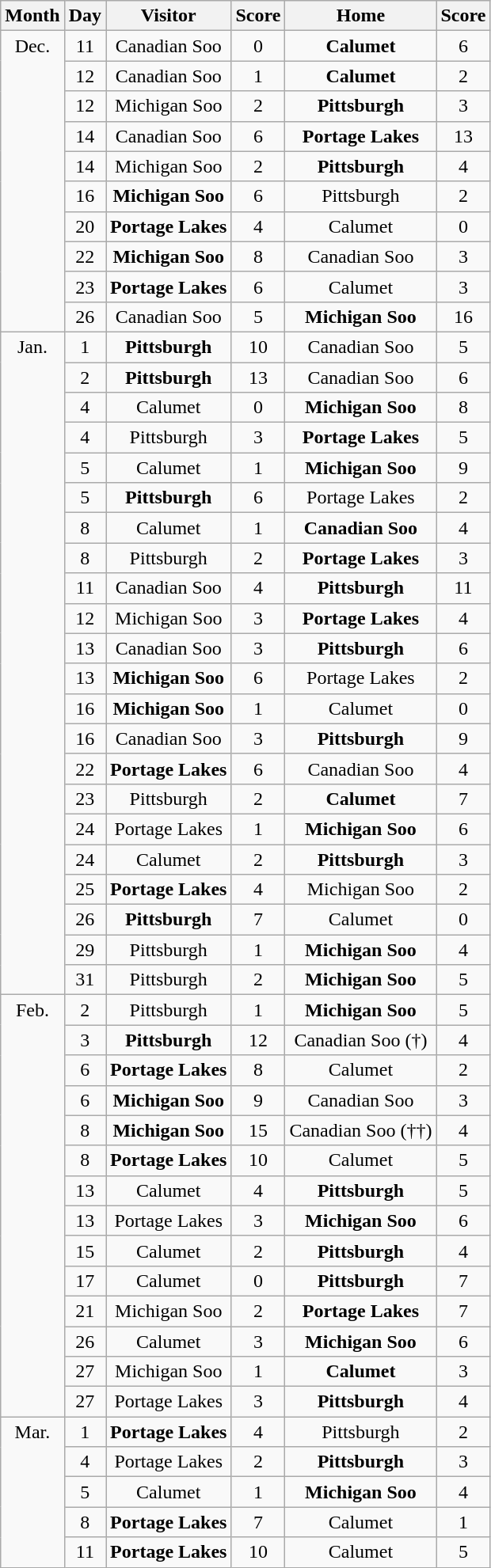<table class="wikitable" style="text-align:center;">
<tr>
<th>Month</th>
<th>Day</th>
<th>Visitor</th>
<th>Score</th>
<th>Home</th>
<th>Score</th>
</tr>
<tr>
<td rowspan=10 valign=top>Dec.</td>
<td>11</td>
<td>Canadian Soo</td>
<td>0</td>
<td><strong>Calumet</strong></td>
<td>6</td>
</tr>
<tr>
<td>12</td>
<td>Canadian Soo</td>
<td>1</td>
<td><strong>Calumet</strong></td>
<td>2</td>
</tr>
<tr>
<td>12</td>
<td>Michigan Soo</td>
<td>2</td>
<td><strong>Pittsburgh</strong></td>
<td>3</td>
</tr>
<tr>
<td>14</td>
<td>Canadian Soo</td>
<td>6</td>
<td><strong>Portage Lakes</strong></td>
<td>13</td>
</tr>
<tr>
<td>14</td>
<td>Michigan Soo</td>
<td>2</td>
<td><strong>Pittsburgh</strong></td>
<td>4</td>
</tr>
<tr>
<td>16</td>
<td><strong>Michigan Soo</strong></td>
<td>6</td>
<td>Pittsburgh</td>
<td>2</td>
</tr>
<tr>
<td>20</td>
<td><strong>Portage Lakes</strong></td>
<td>4</td>
<td>Calumet</td>
<td>0</td>
</tr>
<tr>
<td>22</td>
<td><strong>Michigan Soo</strong></td>
<td>8</td>
<td>Canadian Soo</td>
<td>3</td>
</tr>
<tr>
<td>23</td>
<td><strong>Portage Lakes</strong></td>
<td>6</td>
<td>Calumet</td>
<td>3</td>
</tr>
<tr>
<td>26</td>
<td>Canadian Soo</td>
<td>5</td>
<td><strong>Michigan Soo</strong></td>
<td>16</td>
</tr>
<tr>
<td rowspan=22 valign=top>Jan.</td>
<td>1</td>
<td><strong>Pittsburgh</strong></td>
<td>10</td>
<td>Canadian Soo</td>
<td>5</td>
</tr>
<tr>
<td>2</td>
<td><strong>Pittsburgh</strong></td>
<td>13</td>
<td>Canadian Soo</td>
<td>6</td>
</tr>
<tr>
<td>4</td>
<td>Calumet</td>
<td>0</td>
<td><strong>Michigan Soo</strong></td>
<td>8</td>
</tr>
<tr>
<td>4</td>
<td>Pittsburgh</td>
<td>3</td>
<td><strong>Portage Lakes</strong></td>
<td>5</td>
</tr>
<tr>
<td>5</td>
<td>Calumet</td>
<td>1</td>
<td><strong>Michigan Soo</strong></td>
<td>9</td>
</tr>
<tr>
<td>5</td>
<td><strong>Pittsburgh</strong></td>
<td>6</td>
<td>Portage Lakes</td>
<td>2</td>
</tr>
<tr>
<td>8</td>
<td>Calumet</td>
<td>1</td>
<td><strong>Canadian Soo</strong></td>
<td>4</td>
</tr>
<tr>
<td>8</td>
<td>Pittsburgh</td>
<td>2</td>
<td><strong>Portage Lakes</strong></td>
<td>3</td>
</tr>
<tr>
<td>11</td>
<td>Canadian Soo</td>
<td>4</td>
<td><strong>Pittsburgh</strong></td>
<td>11</td>
</tr>
<tr>
<td>12</td>
<td>Michigan Soo</td>
<td>3</td>
<td><strong>Portage Lakes</strong></td>
<td>4</td>
</tr>
<tr>
<td>13</td>
<td>Canadian Soo</td>
<td>3</td>
<td><strong>Pittsburgh</strong></td>
<td>6</td>
</tr>
<tr>
<td>13</td>
<td><strong>Michigan Soo</strong></td>
<td>6</td>
<td>Portage Lakes</td>
<td>2</td>
</tr>
<tr>
<td>16</td>
<td><strong>Michigan Soo</strong></td>
<td>1</td>
<td>Calumet</td>
<td>0</td>
</tr>
<tr>
<td>16</td>
<td>Canadian Soo</td>
<td>3</td>
<td><strong>Pittsburgh</strong></td>
<td>9</td>
</tr>
<tr>
<td>22</td>
<td><strong>Portage Lakes</strong></td>
<td>6</td>
<td>Canadian Soo</td>
<td>4</td>
</tr>
<tr>
<td>23</td>
<td>Pittsburgh</td>
<td>2</td>
<td><strong>Calumet</strong></td>
<td>7</td>
</tr>
<tr>
<td>24</td>
<td>Portage Lakes</td>
<td>1</td>
<td><strong>Michigan Soo</strong></td>
<td>6</td>
</tr>
<tr>
<td>24</td>
<td>Calumet</td>
<td>2</td>
<td><strong>Pittsburgh</strong></td>
<td>3</td>
</tr>
<tr>
<td>25</td>
<td><strong>Portage Lakes</strong></td>
<td>4</td>
<td>Michigan Soo</td>
<td>2</td>
</tr>
<tr>
<td>26</td>
<td><strong>Pittsburgh</strong></td>
<td>7</td>
<td>Calumet</td>
<td>0</td>
</tr>
<tr>
<td>29</td>
<td>Pittsburgh</td>
<td>1</td>
<td><strong>Michigan Soo</strong></td>
<td>4</td>
</tr>
<tr>
<td>31</td>
<td>Pittsburgh</td>
<td>2</td>
<td><strong>Michigan Soo</strong></td>
<td>5</td>
</tr>
<tr>
<td rowspan=14 valign=top>Feb.</td>
<td>2</td>
<td>Pittsburgh</td>
<td>1</td>
<td><strong>Michigan Soo</strong></td>
<td>5</td>
</tr>
<tr>
<td>3</td>
<td><strong>Pittsburgh</strong></td>
<td>12</td>
<td>Canadian Soo (†)</td>
<td>4</td>
</tr>
<tr>
<td>6</td>
<td><strong>Portage Lakes</strong></td>
<td>8</td>
<td>Calumet</td>
<td>2</td>
</tr>
<tr>
<td>6</td>
<td><strong>Michigan Soo</strong></td>
<td>9</td>
<td>Canadian Soo</td>
<td>3</td>
</tr>
<tr>
<td>8</td>
<td><strong>Michigan Soo</strong></td>
<td>15</td>
<td>Canadian Soo (††)</td>
<td>4</td>
</tr>
<tr>
<td>8</td>
<td><strong>Portage Lakes</strong></td>
<td>10</td>
<td>Calumet</td>
<td>5</td>
</tr>
<tr>
<td>13</td>
<td>Calumet</td>
<td>4</td>
<td><strong>Pittsburgh</strong></td>
<td>5</td>
</tr>
<tr>
<td>13</td>
<td>Portage Lakes</td>
<td>3</td>
<td><strong>Michigan Soo</strong></td>
<td>6</td>
</tr>
<tr>
<td>15</td>
<td>Calumet</td>
<td>2</td>
<td><strong>Pittsburgh</strong></td>
<td>4</td>
</tr>
<tr>
<td>17</td>
<td>Calumet</td>
<td>0</td>
<td><strong>Pittsburgh</strong></td>
<td>7</td>
</tr>
<tr>
<td>21</td>
<td>Michigan Soo</td>
<td>2</td>
<td><strong>Portage Lakes</strong></td>
<td>7</td>
</tr>
<tr>
<td>26</td>
<td>Calumet</td>
<td>3</td>
<td><strong>Michigan Soo</strong></td>
<td>6</td>
</tr>
<tr>
<td>27</td>
<td>Michigan Soo</td>
<td>1</td>
<td><strong>Calumet</strong></td>
<td>3</td>
</tr>
<tr>
<td>27</td>
<td>Portage Lakes</td>
<td>3</td>
<td><strong>Pittsburgh</strong></td>
<td>4</td>
</tr>
<tr>
<td rowspan=5 valign=top>Mar.</td>
<td>1</td>
<td><strong>Portage Lakes</strong></td>
<td>4</td>
<td>Pittsburgh</td>
<td>2</td>
</tr>
<tr>
<td>4</td>
<td>Portage Lakes</td>
<td>2</td>
<td><strong>Pittsburgh</strong></td>
<td>3</td>
</tr>
<tr>
<td>5</td>
<td>Calumet</td>
<td>1</td>
<td><strong>Michigan Soo</strong></td>
<td>4</td>
</tr>
<tr>
<td>8</td>
<td><strong>Portage Lakes</strong></td>
<td>7</td>
<td>Calumet</td>
<td>1</td>
</tr>
<tr>
<td>11</td>
<td><strong>Portage Lakes</strong></td>
<td>10</td>
<td>Calumet</td>
<td>5</td>
</tr>
</table>
